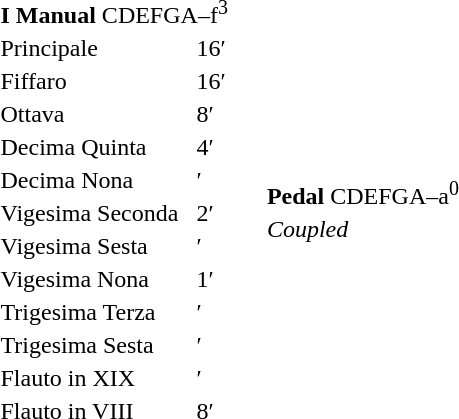<table class="toptextcells" style="border-collapse:collapse;" border="0" cellspacing="0" cellpadding="10">
<tr>
<td><br><table border="0">
<tr>
<td colspan="3"><strong>I Manual</strong> CDEFGA–f<sup>3</sup><br></td>
</tr>
<tr>
<td>Principale</td>
<td>16′</td>
</tr>
<tr>
<td>Fiffaro</td>
<td>16′</td>
</tr>
<tr>
<td>Ottava</td>
<td>8′</td>
</tr>
<tr>
<td>Decima Quinta</td>
<td>4′</td>
</tr>
<tr>
<td>Decima Nona</td>
<td>′</td>
</tr>
<tr>
<td>Vigesima Seconda</td>
<td>2′</td>
</tr>
<tr>
<td>Vigesima Sesta</td>
<td>′</td>
</tr>
<tr>
<td>Vigesima Nona</td>
<td>1′</td>
</tr>
<tr>
<td>Trigesima Terza</td>
<td>′</td>
</tr>
<tr>
<td>Trigesima Sesta</td>
<td>′</td>
</tr>
<tr>
<td>Flauto in XIX</td>
<td>′</td>
</tr>
<tr>
<td>Flauto in VIII</td>
<td>8′</td>
</tr>
</table>
</td>
<td><br><table border="0">
<tr>
<td colspan="3"><strong>Pedal</strong> CDEFGA–a<sup>0</sup><br></td>
</tr>
<tr>
<td><em>Coupled</em></td>
</tr>
</table>
</td>
</tr>
</table>
